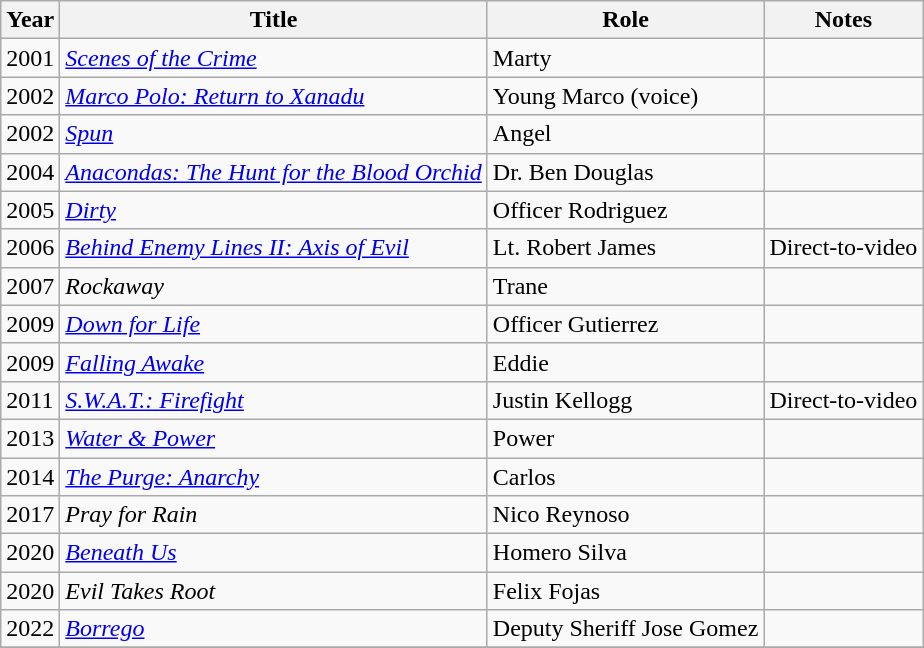<table class="wikitable sortable">
<tr>
<th>Year</th>
<th>Title</th>
<th>Role</th>
<th class="unsortable">Notes</th>
</tr>
<tr>
<td>2001</td>
<td><em><a href='#'>Scenes of the Crime</a></em></td>
<td>Marty</td>
<td></td>
</tr>
<tr>
<td>2002</td>
<td><em><a href='#'>Marco Polo: Return to Xanadu</a></em></td>
<td>Young Marco (voice)</td>
<td></td>
</tr>
<tr>
<td>2002</td>
<td><em><a href='#'>Spun</a></em></td>
<td>Angel</td>
<td></td>
</tr>
<tr>
<td>2004</td>
<td><em><a href='#'>Anacondas: The Hunt for the Blood Orchid</a></em></td>
<td>Dr. Ben Douglas</td>
<td></td>
</tr>
<tr>
<td>2005</td>
<td><em><a href='#'>Dirty</a></em></td>
<td>Officer Rodriguez</td>
<td></td>
</tr>
<tr>
<td>2006</td>
<td><em><a href='#'>Behind Enemy Lines II: Axis of Evil</a></em></td>
<td>Lt. Robert James</td>
<td>Direct-to-video</td>
</tr>
<tr>
<td>2007</td>
<td><em>Rockaway</em></td>
<td>Trane</td>
<td></td>
</tr>
<tr>
<td>2009</td>
<td><em><a href='#'>Down for Life</a></em></td>
<td>Officer Gutierrez</td>
<td></td>
</tr>
<tr>
<td>2009</td>
<td><em><a href='#'>Falling Awake</a></em></td>
<td>Eddie</td>
<td></td>
</tr>
<tr>
<td>2011</td>
<td><em><a href='#'>S.W.A.T.: Firefight</a></em></td>
<td>Justin Kellogg</td>
<td>Direct-to-video</td>
</tr>
<tr>
<td>2013</td>
<td><em><a href='#'>Water & Power</a></em></td>
<td>Power</td>
<td></td>
</tr>
<tr>
<td>2014</td>
<td><em><a href='#'>The Purge: Anarchy</a></em></td>
<td>Carlos</td>
<td></td>
</tr>
<tr>
<td>2017</td>
<td><em>Pray for Rain</em></td>
<td>Nico Reynoso</td>
<td></td>
</tr>
<tr>
<td>2020</td>
<td><em><a href='#'>Beneath Us</a></em></td>
<td>Homero Silva</td>
<td></td>
</tr>
<tr>
<td>2020</td>
<td><em>Evil Takes Root</em></td>
<td>Felix Fojas</td>
<td></td>
</tr>
<tr>
<td>2022</td>
<td><em><a href='#'>Borrego</a></em></td>
<td>Deputy Sheriff Jose Gomez</td>
<td></td>
</tr>
<tr>
</tr>
</table>
